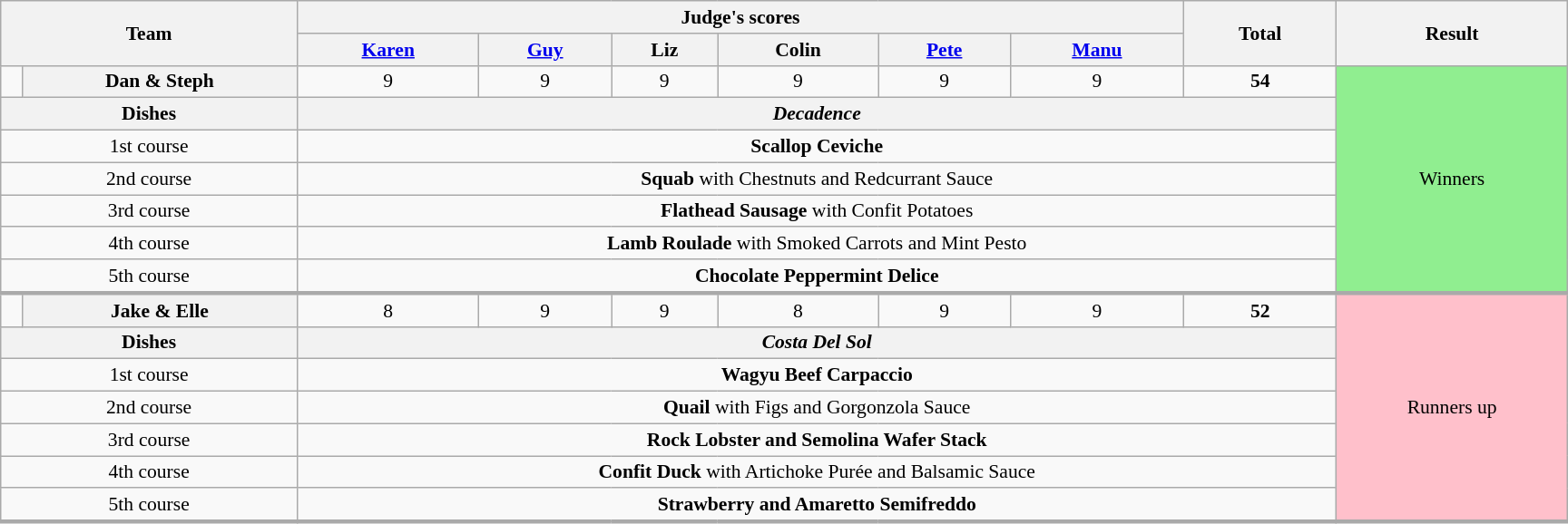<table class="wikitable plainrowheaders" style="margin:1em auto; text-align:center; font-size:90%; width:80em;">
<tr>
<th rowspan="2" colspan="2">Team</th>
<th colspan="6">Judge's scores</th>
<th rowspan="2">Total<br></th>
<th rowspan="2">Result</th>
</tr>
<tr>
<th><a href='#'>Karen</a></th>
<th><a href='#'>Guy</a></th>
<th>Liz</th>
<th>Colin</th>
<th><a href='#'>Pete</a></th>
<th><a href='#'>Manu</a></th>
</tr>
<tr>
<td></td>
<th><strong>Dan & Steph</strong></th>
<td>9</td>
<td>9</td>
<td>9</td>
<td>9</td>
<td>9</td>
<td>9</td>
<td><strong>54</strong></td>
<td rowspan="7" style="background:lightgreen">Winners</td>
</tr>
<tr>
<th colspan="2">Dishes</th>
<th colspan="7"><em>Decadence</em></th>
</tr>
<tr>
<td colspan="2">1st course</td>
<td colspan="7"><strong>Scallop Ceviche</strong></td>
</tr>
<tr>
<td colspan="2">2nd course</td>
<td colspan="7"><strong>Squab</strong> with Chestnuts and Redcurrant Sauce</td>
</tr>
<tr>
<td colspan="2">3rd course</td>
<td colspan="7"><strong>Flathead Sausage</strong> with Confit Potatoes</td>
</tr>
<tr>
<td colspan="2">4th course</td>
<td colspan="7"><strong>Lamb Roulade</strong> with Smoked Carrots and Mint Pesto</td>
</tr>
<tr>
<td colspan="2">5th course</td>
<td colspan="7"><strong>Chocolate Peppermint Delice</strong></td>
</tr>
<tr style="border-top:3px solid #aaa;">
<td></td>
<th><strong>Jake & Elle</strong></th>
<td>8</td>
<td>9</td>
<td>9</td>
<td>8</td>
<td>9</td>
<td>9</td>
<td><strong>52</strong></td>
<td rowspan="7" style="background:pink">Runners up</td>
</tr>
<tr>
<th colspan="2">Dishes</th>
<th colspan="7"><em>Costa Del Sol</em></th>
</tr>
<tr>
<td colspan="2">1st course</td>
<td colspan="7"><strong>Wagyu Beef Carpaccio</strong></td>
</tr>
<tr>
<td colspan="2">2nd course</td>
<td colspan="7"><strong>Quail</strong> with Figs and Gorgonzola Sauce</td>
</tr>
<tr>
<td colspan="2">3rd course</td>
<td colspan="7"><strong>Rock Lobster and Semolina Wafer Stack</strong></td>
</tr>
<tr>
<td colspan="2">4th course</td>
<td colspan="7"><strong>Confit Duck</strong> with Artichoke Purée and Balsamic Sauce</td>
</tr>
<tr>
<td colspan="2">5th course</td>
<td colspan="7"><strong>Strawberry and Amaretto Semifreddo</strong></td>
</tr>
<tr style="border-top:3px solid #aaa;">
</tr>
</table>
